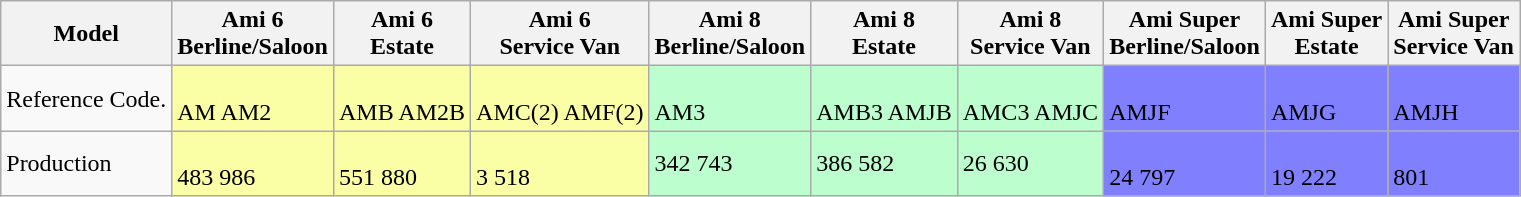<table class="wikitable">
<tr>
<th>Model</th>
<th>Ami 6<br>Berline/Saloon</th>
<th>Ami 6<br>Estate</th>
<th>Ami 6<br>Service Van</th>
<th>Ami 8<br>Berline/Saloon</th>
<th>Ami 8<br>Estate</th>
<th>Ami 8<br>Service Van</th>
<th>Ami Super<br>Berline/Saloon</th>
<th>Ami Super<br>Estate</th>
<th>Ami Super<br>Service Van</th>
</tr>
<tr>
<td>Reference Code.</td>
<td style="background:#fafea5;"><br>AM
AM2</td>
<td style="background:#fafea5;"><br>AMB
AM2B</td>
<td style="background:#fafea5;"><br>AMC(2)
AMF(2)</td>
<td style="background:#bcfecd;"><br>AM3</td>
<td style="background:#bcfecd;"><br>AMB3
AMJB</td>
<td style="background:#bcfecd;"><br>AMC3
AMJC</td>
<td style="background:#8080ff;"><br>AMJF</td>
<td style="background:#8080ff;"><br>AMJG</td>
<td style="background:#8080ff;"><br>AMJH</td>
</tr>
<tr>
<td>Production</td>
<td style="background:#fafea5;"><br>483 986</td>
<td style="background:#fafea5;"><br>551 880</td>
<td style="background:#fafea5;"><br>3 518</td>
<td style="background:#bcfecd;">342 743</td>
<td style="background:#bcfecd;">386 582</td>
<td style="background:#bcfecd;">26 630</td>
<td style="background:#8080ff;"><br>24 797</td>
<td style="background:#8080ff;"><br>19 222</td>
<td style="background:#8080ff;"><br>801</td>
</tr>
</table>
